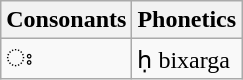<table class="wikitable">
<tr>
<th>Consonants</th>
<th>Phonetics</th>
</tr>
<tr>
<td>ঃ</td>
<td>ḥ bixarga</td>
</tr>
</table>
